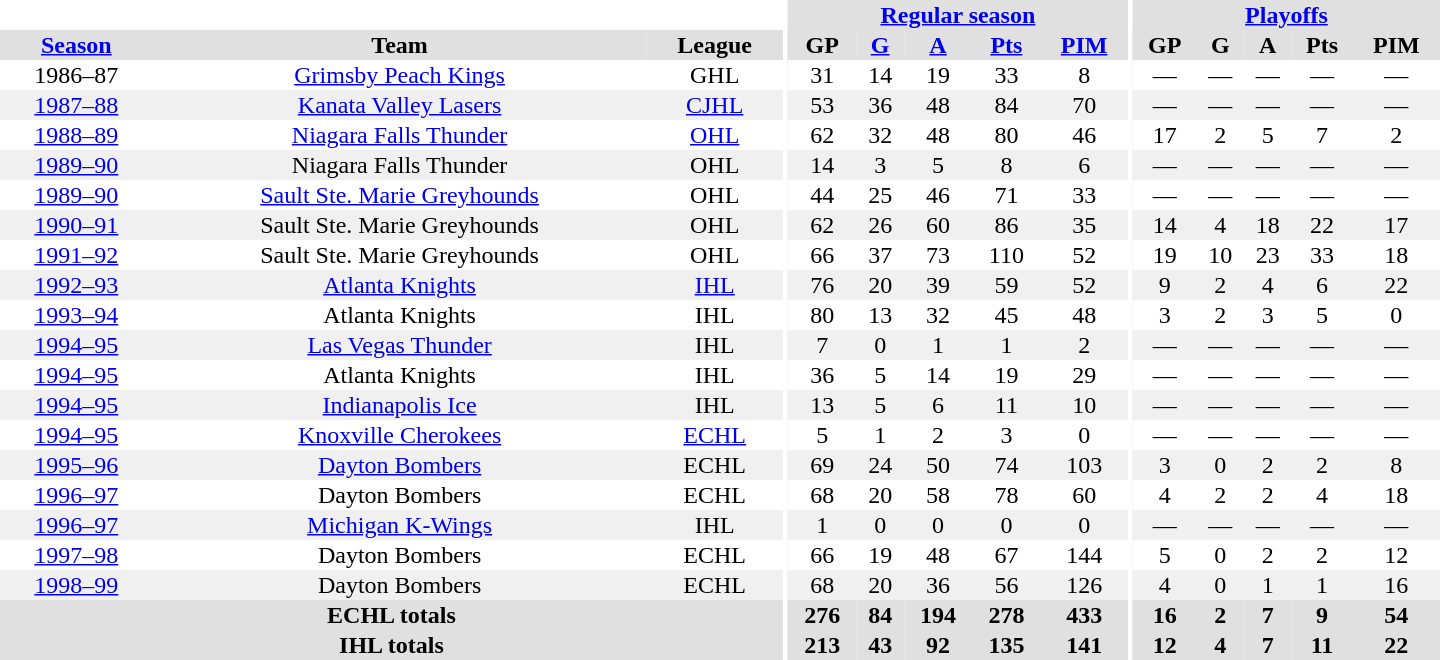<table border="0" cellpadding="1" cellspacing="0" style="text-align:center; width:60em">
<tr bgcolor="#e0e0e0">
<th colspan="3" bgcolor="#ffffff"></th>
<th rowspan="99" bgcolor="#ffffff"></th>
<th colspan="5"><a href='#'>Regular season</a></th>
<th rowspan="99" bgcolor="#ffffff"></th>
<th colspan="5"><a href='#'>Playoffs</a></th>
</tr>
<tr bgcolor="#e0e0e0">
<th><a href='#'>Season</a></th>
<th>Team</th>
<th>League</th>
<th>GP</th>
<th><a href='#'>G</a></th>
<th><a href='#'>A</a></th>
<th><a href='#'>Pts</a></th>
<th><a href='#'>PIM</a></th>
<th>GP</th>
<th>G</th>
<th>A</th>
<th>Pts</th>
<th>PIM</th>
</tr>
<tr>
<td>1986–87</td>
<td><a href='#'>Grimsby Peach Kings</a></td>
<td>GHL</td>
<td>31</td>
<td>14</td>
<td>19</td>
<td>33</td>
<td>8</td>
<td>—</td>
<td>—</td>
<td>—</td>
<td>—</td>
<td>—</td>
</tr>
<tr bgcolor="#f0f0f0">
<td><a href='#'>1987–88</a></td>
<td><a href='#'>Kanata Valley Lasers</a></td>
<td><a href='#'>CJHL</a></td>
<td>53</td>
<td>36</td>
<td>48</td>
<td>84</td>
<td>70</td>
<td>—</td>
<td>—</td>
<td>—</td>
<td>—</td>
<td>—</td>
</tr>
<tr>
<td><a href='#'>1988–89</a></td>
<td><a href='#'>Niagara Falls Thunder</a></td>
<td><a href='#'>OHL</a></td>
<td>62</td>
<td>32</td>
<td>48</td>
<td>80</td>
<td>46</td>
<td>17</td>
<td>2</td>
<td>5</td>
<td>7</td>
<td>2</td>
</tr>
<tr bgcolor="#f0f0f0">
<td><a href='#'>1989–90</a></td>
<td>Niagara Falls Thunder</td>
<td>OHL</td>
<td>14</td>
<td>3</td>
<td>5</td>
<td>8</td>
<td>6</td>
<td>—</td>
<td>—</td>
<td>—</td>
<td>—</td>
<td>—</td>
</tr>
<tr>
<td><a href='#'>1989–90</a></td>
<td><a href='#'>Sault Ste. Marie Greyhounds</a></td>
<td>OHL</td>
<td>44</td>
<td>25</td>
<td>46</td>
<td>71</td>
<td>33</td>
<td>—</td>
<td>—</td>
<td>—</td>
<td>—</td>
<td>—</td>
</tr>
<tr bgcolor="#f0f0f0">
<td><a href='#'>1990–91</a></td>
<td>Sault Ste. Marie Greyhounds</td>
<td>OHL</td>
<td>62</td>
<td>26</td>
<td>60</td>
<td>86</td>
<td>35</td>
<td>14</td>
<td>4</td>
<td>18</td>
<td>22</td>
<td>17</td>
</tr>
<tr>
<td><a href='#'>1991–92</a></td>
<td>Sault Ste. Marie Greyhounds</td>
<td>OHL</td>
<td>66</td>
<td>37</td>
<td>73</td>
<td>110</td>
<td>52</td>
<td>19</td>
<td>10</td>
<td>23</td>
<td>33</td>
<td>18</td>
</tr>
<tr bgcolor="#f0f0f0">
<td><a href='#'>1992–93</a></td>
<td><a href='#'>Atlanta Knights</a></td>
<td><a href='#'>IHL</a></td>
<td>76</td>
<td>20</td>
<td>39</td>
<td>59</td>
<td>52</td>
<td>9</td>
<td>2</td>
<td>4</td>
<td>6</td>
<td>22</td>
</tr>
<tr>
<td><a href='#'>1993–94</a></td>
<td>Atlanta Knights</td>
<td>IHL</td>
<td>80</td>
<td>13</td>
<td>32</td>
<td>45</td>
<td>48</td>
<td>3</td>
<td>2</td>
<td>3</td>
<td>5</td>
<td>0</td>
</tr>
<tr bgcolor="#f0f0f0">
<td><a href='#'>1994–95</a></td>
<td><a href='#'>Las Vegas Thunder</a></td>
<td>IHL</td>
<td>7</td>
<td>0</td>
<td>1</td>
<td>1</td>
<td>2</td>
<td>—</td>
<td>—</td>
<td>—</td>
<td>—</td>
<td>—</td>
</tr>
<tr>
<td><a href='#'>1994–95</a></td>
<td>Atlanta Knights</td>
<td>IHL</td>
<td>36</td>
<td>5</td>
<td>14</td>
<td>19</td>
<td>29</td>
<td>—</td>
<td>—</td>
<td>—</td>
<td>—</td>
<td>—</td>
</tr>
<tr bgcolor="#f0f0f0">
<td><a href='#'>1994–95</a></td>
<td><a href='#'>Indianapolis Ice</a></td>
<td>IHL</td>
<td>13</td>
<td>5</td>
<td>6</td>
<td>11</td>
<td>10</td>
<td>—</td>
<td>—</td>
<td>—</td>
<td>—</td>
<td>—</td>
</tr>
<tr>
<td><a href='#'>1994–95</a></td>
<td><a href='#'>Knoxville Cherokees</a></td>
<td><a href='#'>ECHL</a></td>
<td>5</td>
<td>1</td>
<td>2</td>
<td>3</td>
<td>0</td>
<td>—</td>
<td>—</td>
<td>—</td>
<td>—</td>
<td>—</td>
</tr>
<tr bgcolor="#f0f0f0">
<td><a href='#'>1995–96</a></td>
<td><a href='#'>Dayton Bombers</a></td>
<td>ECHL</td>
<td>69</td>
<td>24</td>
<td>50</td>
<td>74</td>
<td>103</td>
<td>3</td>
<td>0</td>
<td>2</td>
<td>2</td>
<td>8</td>
</tr>
<tr>
<td><a href='#'>1996–97</a></td>
<td>Dayton Bombers</td>
<td>ECHL</td>
<td>68</td>
<td>20</td>
<td>58</td>
<td>78</td>
<td>60</td>
<td>4</td>
<td>2</td>
<td>2</td>
<td>4</td>
<td>18</td>
</tr>
<tr bgcolor="#f0f0f0">
<td><a href='#'>1996–97</a></td>
<td><a href='#'>Michigan K-Wings</a></td>
<td>IHL</td>
<td>1</td>
<td>0</td>
<td>0</td>
<td>0</td>
<td>0</td>
<td>—</td>
<td>—</td>
<td>—</td>
<td>—</td>
<td>—</td>
</tr>
<tr>
<td><a href='#'>1997–98</a></td>
<td>Dayton Bombers</td>
<td>ECHL</td>
<td>66</td>
<td>19</td>
<td>48</td>
<td>67</td>
<td>144</td>
<td>5</td>
<td>0</td>
<td>2</td>
<td>2</td>
<td>12</td>
</tr>
<tr bgcolor="#f0f0f0">
<td><a href='#'>1998–99</a></td>
<td>Dayton Bombers</td>
<td>ECHL</td>
<td>68</td>
<td>20</td>
<td>36</td>
<td>56</td>
<td>126</td>
<td>4</td>
<td>0</td>
<td>1</td>
<td>1</td>
<td>16</td>
</tr>
<tr>
</tr>
<tr ALIGN="center" bgcolor="#e0e0e0">
<th colspan="3">ECHL totals</th>
<th ALIGN="center">276</th>
<th ALIGN="center">84</th>
<th ALIGN="center">194</th>
<th ALIGN="center">278</th>
<th ALIGN="center">433</th>
<th ALIGN="center">16</th>
<th ALIGN="center">2</th>
<th ALIGN="center">7</th>
<th ALIGN="center">9</th>
<th ALIGN="center">54</th>
</tr>
<tr>
</tr>
<tr ALIGN="center" bgcolor="#e0e0e0">
<th colspan="3">IHL totals</th>
<th ALIGN="center">213</th>
<th ALIGN="center">43</th>
<th ALIGN="center">92</th>
<th ALIGN="center">135</th>
<th ALIGN="center">141</th>
<th ALIGN="center">12</th>
<th ALIGN="center">4</th>
<th ALIGN="center">7</th>
<th ALIGN="center">11</th>
<th ALIGN="center">22</th>
</tr>
</table>
